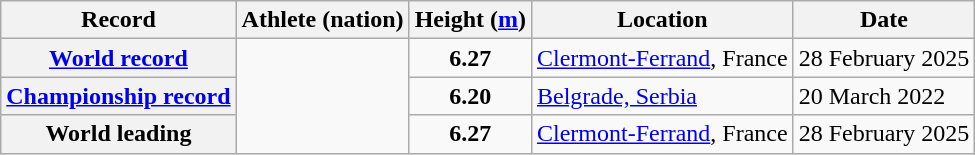<table class="wikitable">
<tr>
<th scope="col">Record</th>
<th scope="col">Athlete (nation)</th>
<th scope="col">Height (<a href='#'>m</a>)</th>
<th scope="col">Location</th>
<th scope="col">Date</th>
</tr>
<tr>
<th scope="row"><a href='#'>World record</a></th>
<td rowspan="3"></td>
<td align="center"><strong>6.27</strong></td>
<td><a href='#'>Clermont-Ferrand</a>, France</td>
<td>28 February 2025</td>
</tr>
<tr>
<th scope="row"><a href='#'>Championship record</a></th>
<td align="center"><strong>6.20</strong></td>
<td><a href='#'>Belgrade, Serbia</a></td>
<td>20 March 2022</td>
</tr>
<tr>
<th scope="row">World leading</th>
<td align="center"><strong>6.27</strong></td>
<td><a href='#'>Clermont-Ferrand</a>, France</td>
<td>28 February 2025</td>
</tr>
</table>
